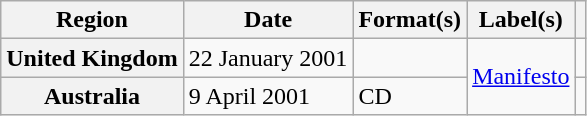<table class="wikitable plainrowheaders">
<tr>
<th scope="col">Region</th>
<th scope="col">Date</th>
<th scope="col">Format(s)</th>
<th scope="col">Label(s)</th>
<th scope="col"></th>
</tr>
<tr>
<th scope="row">United Kingdom</th>
<td>22 January 2001</td>
<td></td>
<td rowspan="2"><a href='#'>Manifesto</a></td>
<td></td>
</tr>
<tr>
<th scope="row">Australia</th>
<td>9 April 2001</td>
<td>CD</td>
<td></td>
</tr>
</table>
